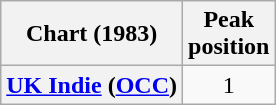<table class="wikitable plainrowheaders" style="text-align:center">
<tr>
<th>Chart (1983)</th>
<th>Peak<br>position</th>
</tr>
<tr>
<th scope="row"><a href='#'>UK Indie</a> (<a href='#'>OCC</a>)</th>
<td>1</td>
</tr>
</table>
